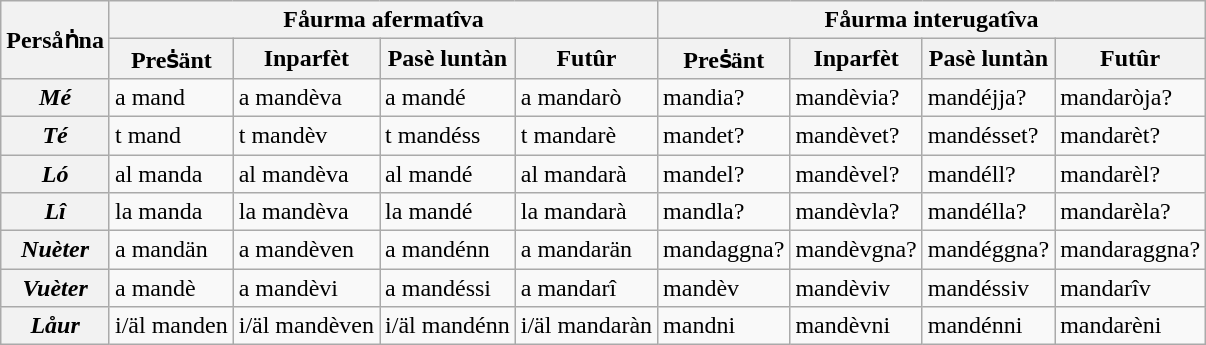<table class="wikitable">
<tr>
<th rowspan="2">Persåṅna</th>
<th colspan="4">Fåurma afermatîva</th>
<th colspan="4">Fåurma interugatîva</th>
</tr>
<tr>
<th>Preṡänt</th>
<th>Inparfèt</th>
<th>Pasè luntàn</th>
<th>Futûr</th>
<th>Preṡänt</th>
<th>Inparfèt</th>
<th>Pasè luntàn</th>
<th>Futûr</th>
</tr>
<tr>
<th><em>Mé</em></th>
<td>a mand</td>
<td>a mandèva</td>
<td>a mandé</td>
<td>a mandarò</td>
<td>mandia?</td>
<td>mandèvia?</td>
<td>mandéjja?</td>
<td>mandaròja?</td>
</tr>
<tr>
<th><em>Té</em></th>
<td>t mand</td>
<td>t mandèv</td>
<td>t mandéss</td>
<td>t mandarè</td>
<td>mandet?</td>
<td>mandèvet?</td>
<td>mandésset?</td>
<td>mandarèt?</td>
</tr>
<tr>
<th><em>Ló</em></th>
<td>al manda</td>
<td>al mandèva</td>
<td>al mandé</td>
<td>al mandarà</td>
<td>mandel?</td>
<td>mandèvel?</td>
<td>mandéll?</td>
<td>mandarèl?</td>
</tr>
<tr>
<th><em>Lî</em></th>
<td>la manda</td>
<td>la mandèva</td>
<td>la mandé</td>
<td>la mandarà</td>
<td>mandla?</td>
<td>mandèvla?</td>
<td>mandélla?</td>
<td>mandarèla?</td>
</tr>
<tr>
<th><em>Nuèter</em></th>
<td>a mandän</td>
<td>a mandèven</td>
<td>a mandénn</td>
<td>a mandarän</td>
<td>mandaggna?</td>
<td>mandèvgna?</td>
<td>mandéggna?</td>
<td>mandaraggna?</td>
</tr>
<tr>
<th><em>Vuèter</em></th>
<td>a mandè</td>
<td>a mandèvi</td>
<td>a mandéssi</td>
<td>a mandarî</td>
<td>mandèv</td>
<td>mandèviv</td>
<td>mandéssiv</td>
<td>mandarîv</td>
</tr>
<tr>
<th rowspan="2"><em>Låur</em></th>
<td>i/äl manden</td>
<td>i/äl mandèven</td>
<td>i/äl mandénn</td>
<td>i/äl mandaràn</td>
<td>mandni</td>
<td>mandèvni</td>
<td>mandénni</td>
<td>mandarèni</td>
</tr>
</table>
